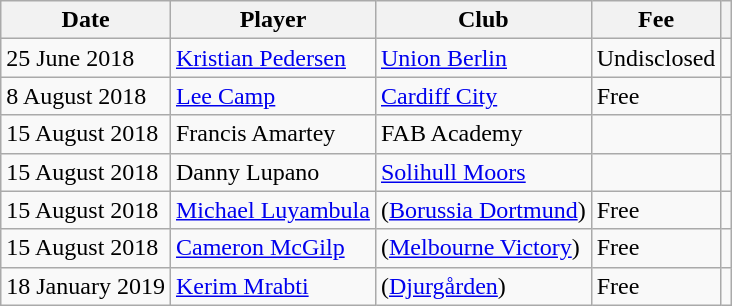<table class="wikitable" style=text-align: left>
<tr>
<th>Date</th>
<th>Player</th>
<th>Club</th>
<th>Fee</th>
<th></th>
</tr>
<tr>
<td>25 June 2018</td>
<td><a href='#'>Kristian Pedersen</a></td>
<td><a href='#'>Union Berlin</a></td>
<td>Undisclosed</td>
<td style=text-align:center></td>
</tr>
<tr>
<td>8 August 2018</td>
<td><a href='#'>Lee Camp</a></td>
<td><a href='#'>Cardiff City</a></td>
<td>Free</td>
<td style=text-align:center></td>
</tr>
<tr>
<td>15 August 2018</td>
<td>Francis Amartey</td>
<td>FAB Academy</td>
<td></td>
<td style=text-align:center></td>
</tr>
<tr>
<td>15 August 2018</td>
<td>Danny Lupano</td>
<td><a href='#'>Solihull Moors</a></td>
<td></td>
<td style=text-align:center></td>
</tr>
<tr>
<td>15 August 2018</td>
<td><a href='#'>Michael Luyambula</a></td>
<td>(<a href='#'>Borussia Dortmund</a>)</td>
<td>Free</td>
<td style=text-align:center></td>
</tr>
<tr>
<td>15 August 2018</td>
<td><a href='#'>Cameron McGilp</a></td>
<td>(<a href='#'>Melbourne Victory</a>)</td>
<td>Free</td>
<td style=text-align:center></td>
</tr>
<tr>
<td>18 January 2019</td>
<td><a href='#'>Kerim Mrabti</a></td>
<td>(<a href='#'>Djurgården</a>)</td>
<td>Free</td>
<td style=text-align:center></td>
</tr>
</table>
